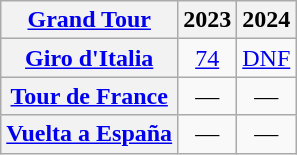<table class="wikitable plainrowheaders">
<tr>
<th scope="col"><a href='#'>Grand Tour</a></th>
<th scope="col">2023</th>
<th scope="col">2024</th>
</tr>
<tr style="text-align:center;">
<th scope="row"> <a href='#'>Giro d'Italia</a></th>
<td><a href='#'>74</a></td>
<td><a href='#'>DNF</a></td>
</tr>
<tr style="text-align:center;">
<th scope="row"> <a href='#'>Tour de France</a></th>
<td>—</td>
<td>—</td>
</tr>
<tr style="text-align:center;">
<th scope="row"> <a href='#'>Vuelta a España</a></th>
<td>—</td>
<td>—</td>
</tr>
</table>
